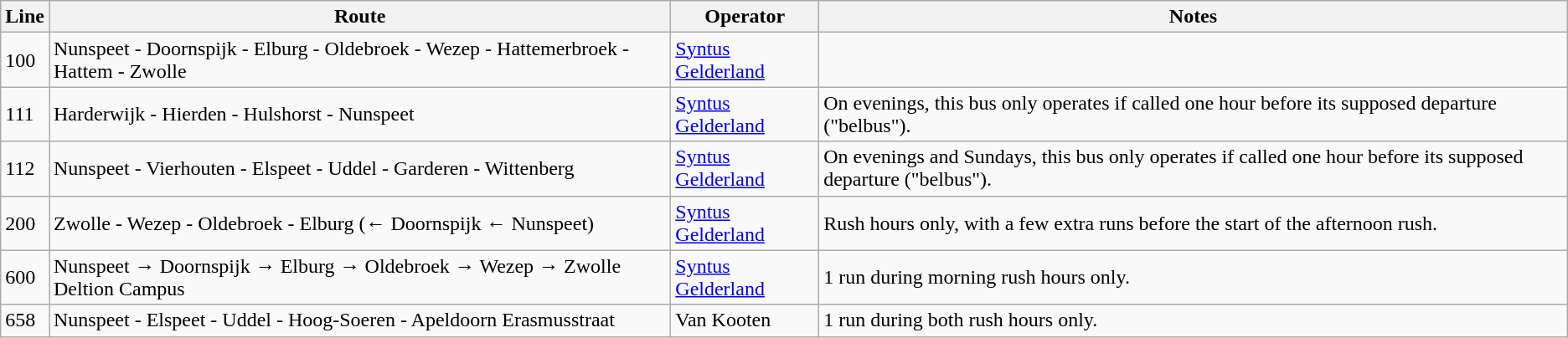<table class="wikitable">
<tr>
<th>Line</th>
<th>Route</th>
<th>Operator</th>
<th>Notes</th>
</tr>
<tr>
<td>100</td>
<td>Nunspeet - Doornspijk - Elburg - Oldebroek - Wezep - Hattemerbroek - Hattem - Zwolle</td>
<td><a href='#'>Syntus Gelderland</a></td>
<td></td>
</tr>
<tr>
<td>111</td>
<td>Harderwijk - Hierden - Hulshorst - Nunspeet</td>
<td><a href='#'>Syntus Gelderland</a></td>
<td>On evenings, this bus only operates if called one hour before its supposed departure ("belbus").</td>
</tr>
<tr>
<td>112</td>
<td>Nunspeet - Vierhouten - Elspeet - Uddel - Garderen - Wittenberg</td>
<td><a href='#'>Syntus Gelderland</a></td>
<td>On evenings and Sundays, this bus only operates if called one hour before its supposed departure ("belbus").</td>
</tr>
<tr>
<td>200</td>
<td>Zwolle - Wezep - Oldebroek - Elburg (← Doornspijk ← Nunspeet)</td>
<td><a href='#'>Syntus Gelderland</a></td>
<td>Rush hours only, with a few extra runs before the start of the afternoon rush.</td>
</tr>
<tr>
<td>600</td>
<td>Nunspeet → Doornspijk → Elburg → Oldebroek → Wezep → Zwolle Deltion Campus</td>
<td><a href='#'>Syntus Gelderland</a></td>
<td>1 run during morning rush hours only.</td>
</tr>
<tr>
<td>658</td>
<td>Nunspeet - Elspeet - Uddel - Hoog-Soeren - Apeldoorn Erasmusstraat</td>
<td>Van Kooten</td>
<td>1 run during both rush hours only.</td>
</tr>
</table>
